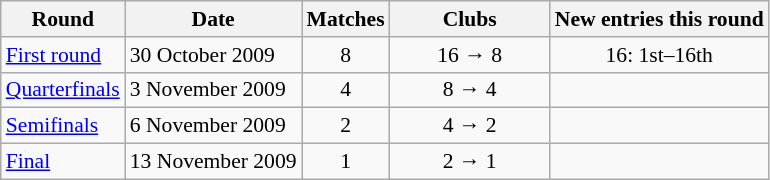<table class="wikitable" style="font-size:90%;">
<tr>
<th>Round</th>
<th>Date</th>
<th>Matches</th>
<th width=100>Clubs</th>
<th>New entries this round</th>
</tr>
<tr>
<td><a href='#'>First round</a>  </td>
<td>30 October 2009</td>
<td align=center>8</td>
<td align=center>16 → 8</td>
<td align=center>16: 1st–16th</td>
</tr>
<tr>
<td><a href='#'>Quarterfinals</a></td>
<td>3 November 2009</td>
<td align=center>4</td>
<td align=center>8 → 4</td>
<td></td>
</tr>
<tr>
<td><a href='#'>Semifinals</a></td>
<td>6 November 2009</td>
<td align=center>2</td>
<td align=center>4 → 2</td>
<td></td>
</tr>
<tr>
<td><a href='#'>Final</a></td>
<td>13 November 2009</td>
<td align=center>1</td>
<td align=center>2 → 1</td>
<td></td>
</tr>
</table>
